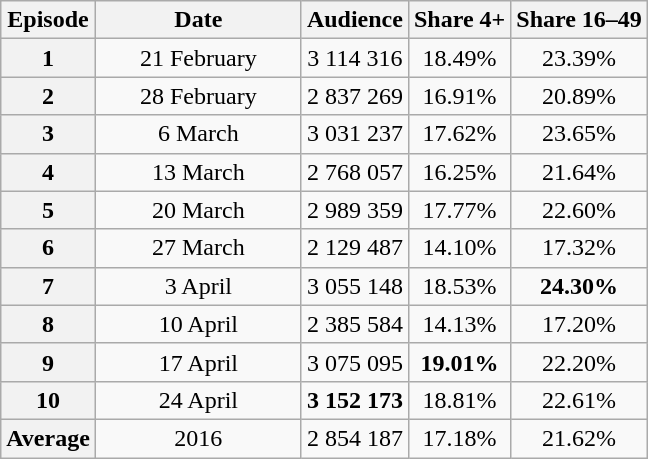<table class="wikitable sortable" style="text-align:center">
<tr>
<th>Episode</th>
<th scope="col" style="width:130px;">Date</th>
<th>Audience</th>
<th>Share 4+</th>
<th>Share 16–49</th>
</tr>
<tr>
<th>1</th>
<td>21 February</td>
<td>3 114 316</td>
<td>18.49%</td>
<td>23.39%</td>
</tr>
<tr>
<th>2</th>
<td>28 February</td>
<td>2 837 269</td>
<td>16.91%</td>
<td>20.89%</td>
</tr>
<tr>
<th>3</th>
<td>6 March</td>
<td>3 031 237</td>
<td>17.62%</td>
<td>23.65%</td>
</tr>
<tr>
<th>4</th>
<td>13 March</td>
<td>2 768 057</td>
<td>16.25%</td>
<td>21.64%</td>
</tr>
<tr>
<th>5</th>
<td>20 March</td>
<td>2 989 359</td>
<td>17.77%</td>
<td>22.60%</td>
</tr>
<tr>
<th>6</th>
<td>27 March</td>
<td>2 129 487</td>
<td>14.10%</td>
<td>17.32%</td>
</tr>
<tr>
<th>7</th>
<td>3 April</td>
<td>3 055 148</td>
<td>18.53%</td>
<td><strong>24.30%</strong></td>
</tr>
<tr>
<th>8</th>
<td>10 April</td>
<td>2 385 584</td>
<td>14.13%</td>
<td>17.20%</td>
</tr>
<tr>
<th>9</th>
<td>17 April</td>
<td>3 075 095</td>
<td><strong>19.01%</strong></td>
<td>22.20%</td>
</tr>
<tr>
<th>10</th>
<td>24 April</td>
<td><strong>3 152 173</strong></td>
<td>18.81%</td>
<td>22.61%</td>
</tr>
<tr>
<th>Average</th>
<td>2016</td>
<td>2 854 187</td>
<td>17.18%</td>
<td>21.62%</td>
</tr>
</table>
